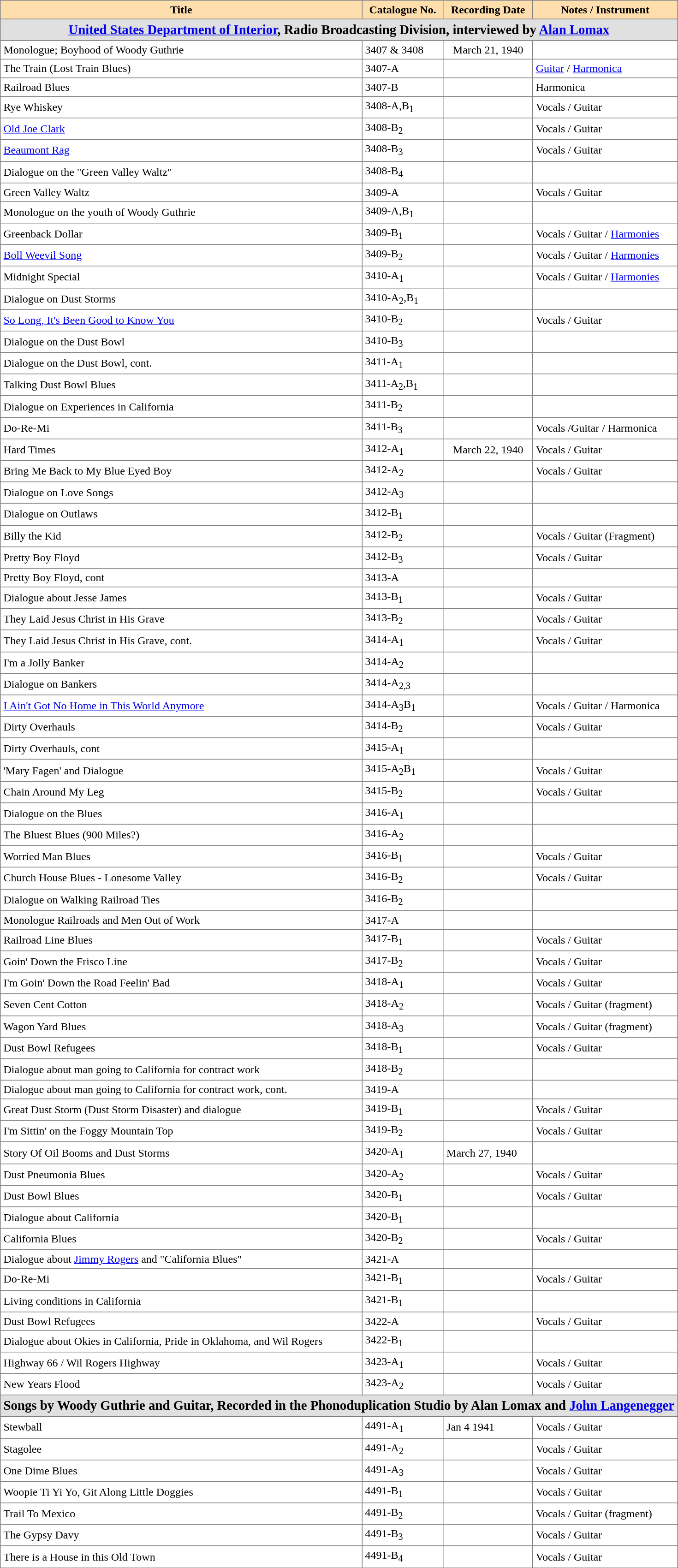<table border="2" cellspacing="0" cellpadding="4" rules="all" class="hintergrundfarbe1 rahmenfarbe1" style="margin:1em 1em 1em 0; border-style:solid; border-width:1px; border-collapse:collapse; empty-cells:show; ">
<tr bgcolor='#FFDEAD'>
<th>Title</th>
<th>Catalogue No.</th>
<th>Recording Date</th>
<th>Notes / Instrument</th>
</tr>
<tr --->
<td bgcolor='#E0E0E0' colspan='4' align='center'><big><strong><a href='#'>United States Department of Interior</a>, Radio Broadcasting Division, interviewed by <a href='#'>Alan Lomax</a></strong></big></td>
</tr>
<tr --->
<td>Monologue; Boyhood of Woody Guthrie</td>
<td>3407 & 3408</td>
<td align='center'>March 21, 1940</td>
<td></td>
</tr>
<tr --->
<td>The Train (Lost Train Blues)</td>
<td>3407-A</td>
<td></td>
<td><a href='#'>Guitar</a> / <a href='#'>Harmonica</a></td>
</tr>
<tr --->
<td>Railroad Blues</td>
<td>3407-B</td>
<td></td>
<td>Harmonica</td>
</tr>
<tr --->
<td>Rye Whiskey</td>
<td>3408-A,B<sub>1</sub></td>
<td></td>
<td>Vocals / Guitar</td>
</tr>
<tr --->
<td><a href='#'>Old Joe Clark</a></td>
<td>3408-B<sub>2</sub></td>
<td></td>
<td>Vocals / Guitar</td>
</tr>
<tr --->
<td><a href='#'>Beaumont Rag</a></td>
<td>3408-B<sub>3</sub></td>
<td></td>
<td>Vocals / Guitar</td>
</tr>
<tr --->
<td>Dialogue on the "Green Valley Waltz"</td>
<td>3408-B<sub>4</sub></td>
<td></td>
<td></td>
</tr>
<tr --->
<td>Green Valley Waltz</td>
<td>3409-A</td>
<td></td>
<td>Vocals / Guitar</td>
</tr>
<tr --->
<td>Monologue on the youth of Woody Guthrie</td>
<td>3409-A,B<sub>1</sub></td>
<td></td>
<td></td>
</tr>
<tr --->
<td>Greenback Dollar</td>
<td>3409-B<sub>1</sub></td>
<td></td>
<td>Vocals / Guitar / <a href='#'>Harmonies</a></td>
</tr>
<tr --->
<td><a href='#'>Boll Weevil Song</a></td>
<td>3409-B<sub>2</sub></td>
<td></td>
<td>Vocals / Guitar / <a href='#'>Harmonies</a></td>
</tr>
<tr --->
<td>Midnight Special</td>
<td>3410-A<sub>1</sub></td>
<td></td>
<td>Vocals / Guitar / <a href='#'>Harmonies</a></td>
</tr>
<tr --->
<td>Dialogue on Dust Storms</td>
<td>3410-A<sub>2</sub>,B<sub>1</sub></td>
<td></td>
<td></td>
</tr>
<tr --->
<td><a href='#'>So Long, It's Been Good to Know You</a></td>
<td>3410-B<sub>2</sub></td>
<td></td>
<td>Vocals / Guitar</td>
</tr>
<tr --->
<td>Dialogue on the Dust Bowl</td>
<td>3410-B<sub>3</sub></td>
<td></td>
<td></td>
</tr>
<tr --->
<td>Dialogue on the Dust Bowl, cont.</td>
<td>3411-A<sub>1</sub></td>
<td></td>
<td></td>
</tr>
<tr --->
<td>Talking Dust Bowl Blues</td>
<td>3411-A<sub>2</sub>,B<sub>1</sub></td>
<td></td>
<td></td>
</tr>
<tr --->
<td>Dialogue on Experiences in California</td>
<td>3411-B<sub>2</sub></td>
<td></td>
<td></td>
</tr>
<tr --->
<td>Do-Re-Mi</td>
<td>3411-B<sub>3</sub></td>
<td></td>
<td>Vocals /Guitar / Harmonica</td>
</tr>
<tr --->
<td>Hard Times</td>
<td>3412-A<sub>1</sub></td>
<td align='center'>March 22, 1940</td>
<td>Vocals / Guitar</td>
</tr>
<tr --->
<td>Bring Me Back to My Blue Eyed Boy</td>
<td>3412-A<sub>2</sub></td>
<td></td>
<td>Vocals / Guitar</td>
</tr>
<tr --->
<td>Dialogue on Love Songs</td>
<td>3412-A<sub>3</sub></td>
<td></td>
<td></td>
</tr>
<tr --->
<td>Dialogue on Outlaws</td>
<td>3412-B<sub>1</sub></td>
<td></td>
<td></td>
</tr>
<tr --->
<td>Billy the Kid</td>
<td>3412-B<sub>2</sub></td>
<td></td>
<td>Vocals / Guitar (Fragment)</td>
</tr>
<tr --->
<td>Pretty Boy Floyd</td>
<td>3412-B<sub>3</sub></td>
<td></td>
<td>Vocals / Guitar</td>
</tr>
<tr --->
<td>Pretty Boy Floyd, cont</td>
<td>3413-A</td>
<td></td>
<td></td>
</tr>
<tr --->
<td>Dialogue about Jesse James</td>
<td>3413-B<sub>1</sub></td>
<td></td>
<td>Vocals / Guitar</td>
</tr>
<tr --->
<td>They Laid Jesus Christ in His Grave</td>
<td>3413-B<sub>2</sub></td>
<td></td>
<td>Vocals / Guitar</td>
</tr>
<tr --->
<td>They Laid Jesus Christ in His Grave, cont.</td>
<td>3414-A<sub>1</sub></td>
<td></td>
<td>Vocals / Guitar</td>
</tr>
<tr --->
<td>I'm a Jolly Banker</td>
<td>3414-A<sub>2</sub></td>
<td></td>
<td></td>
</tr>
<tr --->
<td>Dialogue on Bankers</td>
<td>3414-A<sub>2,3</sub></td>
<td></td>
<td></td>
</tr>
<tr --->
<td><a href='#'>I Ain't Got No Home in This World Anymore</a></td>
<td>3414-A<sub>3</sub>B<sub>1</sub></td>
<td></td>
<td>Vocals / Guitar / Harmonica</td>
</tr>
<tr --->
<td>Dirty Overhauls</td>
<td>3414-B<sub>2</sub></td>
<td></td>
<td>Vocals / Guitar</td>
</tr>
<tr --->
<td>Dirty Overhauls, cont</td>
<td>3415-A<sub>1</sub></td>
<td></td>
<td></td>
</tr>
<tr --->
<td>'Mary Fagen' and Dialogue</td>
<td>3415-A<sub>2</sub>B<sub>1</sub></td>
<td></td>
<td>Vocals / Guitar</td>
</tr>
<tr --->
<td>Chain Around My Leg</td>
<td>3415-B<sub>2</sub></td>
<td></td>
<td>Vocals / Guitar</td>
</tr>
<tr --->
<td>Dialogue on the Blues</td>
<td>3416-A<sub>1</sub></td>
<td></td>
<td></td>
</tr>
<tr --->
<td>The Bluest Blues (900 Miles?)</td>
<td>3416-A<sub>2</sub></td>
<td></td>
<td></td>
</tr>
<tr --->
<td>Worried Man Blues</td>
<td>3416-B<sub>1</sub></td>
<td></td>
<td>Vocals / Guitar</td>
</tr>
<tr --->
<td>Church House Blues - Lonesome Valley</td>
<td>3416-B<sub>2</sub></td>
<td></td>
<td>Vocals / Guitar</td>
</tr>
<tr --->
<td>Dialogue on Walking Railroad Ties</td>
<td>3416-B<sub>2</sub></td>
<td></td>
<td></td>
</tr>
<tr --->
<td>Monologue Railroads and Men Out of Work</td>
<td>3417-A</td>
<td></td>
<td></td>
</tr>
<tr --->
<td>Railroad Line Blues</td>
<td>3417-B<sub>1</sub></td>
<td></td>
<td>Vocals / Guitar</td>
</tr>
<tr --->
<td>Goin' Down the Frisco Line</td>
<td>3417-B<sub>2</sub></td>
<td></td>
<td>Vocals / Guitar</td>
</tr>
<tr --->
<td>I'm Goin' Down the Road Feelin' Bad</td>
<td>3418-A<sub>1</sub></td>
<td></td>
<td>Vocals / Guitar</td>
</tr>
<tr --->
<td>Seven Cent Cotton</td>
<td>3418-A<sub>2</sub></td>
<td></td>
<td>Vocals / Guitar (fragment)</td>
</tr>
<tr --->
<td>Wagon Yard Blues</td>
<td>3418-A<sub>3</sub></td>
<td></td>
<td>Vocals / Guitar (fragment)</td>
</tr>
<tr --->
<td>Dust Bowl Refugees</td>
<td>3418-B<sub>1</sub></td>
<td></td>
<td>Vocals / Guitar</td>
</tr>
<tr --->
<td>Dialogue about man going to California for contract work</td>
<td>3418-B<sub>2</sub></td>
<td></td>
<td></td>
</tr>
<tr --->
<td>Dialogue about man going to California for contract work, cont.</td>
<td>3419-A</td>
<td></td>
<td></td>
</tr>
<tr --->
<td>Great Dust Storm (Dust Storm Disaster) and dialogue</td>
<td>3419-B<sub>1</sub></td>
<td></td>
<td>Vocals / Guitar</td>
</tr>
<tr --->
<td>I'm Sittin' on the Foggy Mountain Top</td>
<td>3419-B<sub>2</sub></td>
<td></td>
<td>Vocals / Guitar</td>
</tr>
<tr --->
<td>Story Of Oil Booms and Dust Storms</td>
<td>3420-A<sub>1</sub></td>
<td>March 27, 1940</td>
<td></td>
</tr>
<tr --->
<td>Dust Pneumonia Blues</td>
<td>3420-A<sub>2</sub></td>
<td></td>
<td>Vocals / Guitar</td>
</tr>
<tr --->
<td>Dust Bowl Blues</td>
<td>3420-B<sub>1</sub></td>
<td></td>
<td>Vocals / Guitar</td>
</tr>
<tr --->
<td>Dialogue about California</td>
<td>3420-B<sub>1</sub></td>
<td></td>
<td></td>
</tr>
<tr --->
<td>California Blues</td>
<td>3420-B<sub>2</sub></td>
<td></td>
<td>Vocals / Guitar</td>
</tr>
<tr --->
<td>Dialogue about <a href='#'>Jimmy Rogers</a> and "California Blues"</td>
<td>3421-A</td>
<td></td>
<td></td>
</tr>
<tr --->
<td>Do-Re-Mi</td>
<td>3421-B<sub>1</sub></td>
<td></td>
<td>Vocals / Guitar</td>
</tr>
<tr --->
<td>Living conditions in California</td>
<td>3421-B<sub>1</sub></td>
<td></td>
<td></td>
</tr>
<tr --->
<td>Dust Bowl Refugees</td>
<td>3422-A</td>
<td></td>
<td>Vocals / Guitar</td>
</tr>
<tr --->
<td>Dialogue about Okies in California, Pride in Oklahoma, and Wil Rogers</td>
<td>3422-B<sub>1</sub></td>
<td></td>
<td></td>
</tr>
<tr --->
<td>Highway 66 / Wil Rogers Highway</td>
<td>3423-A<sub>1</sub></td>
<td></td>
<td>Vocals / Guitar</td>
</tr>
<tr --->
<td>New Years Flood</td>
<td>3423-A<sub>2</sub></td>
<td></td>
<td>Vocals / Guitar</td>
</tr>
<tr --->
<td bgcolor='#E0E0E0' colspan='4' align='center'><big><strong>Songs by Woody Guthrie and Guitar, Recorded in the Phonoduplication Studio by Alan Lomax and <a href='#'>John Langenegger</a></strong></big></td>
</tr>
<tr --->
<td>Stewball</td>
<td>4491-A<sub>1</sub></td>
<td>Jan 4 1941</td>
<td>Vocals / Guitar</td>
</tr>
<tr --->
<td>Stagolee</td>
<td>4491-A<sub>2</sub></td>
<td></td>
<td>Vocals / Guitar</td>
</tr>
<tr --->
<td>One Dime Blues</td>
<td>4491-A<sub>3</sub></td>
<td></td>
<td>Vocals / Guitar</td>
</tr>
<tr --->
<td>Woopie Ti Yi Yo, Git Along Little Doggies</td>
<td>4491-B<sub>1</sub></td>
<td></td>
<td>Vocals / Guitar</td>
</tr>
<tr --->
<td>Trail To Mexico</td>
<td>4491-B<sub>2</sub></td>
<td></td>
<td>Vocals / Guitar (fragment)</td>
</tr>
<tr --->
<td>The Gypsy Davy</td>
<td>4491-B<sub>3</sub></td>
<td></td>
<td>Vocals / Guitar</td>
</tr>
<tr --->
<td>There is a House in this Old Town</td>
<td>4491-B<sub>4</sub></td>
<td></td>
<td>Vocals / Guitar</td>
</tr>
</table>
